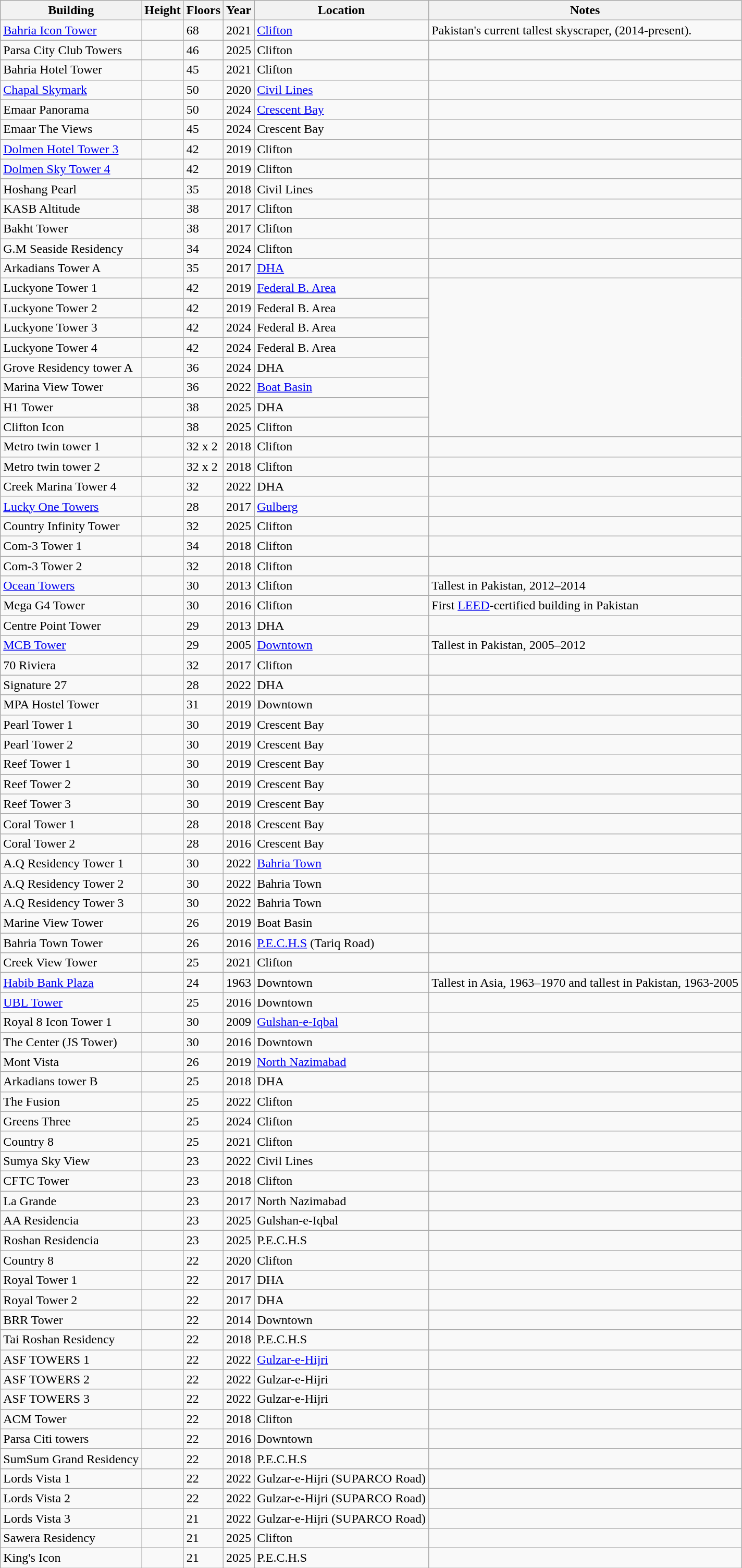<table class="wikitable">
<tr>
<th>Building</th>
<th>Height</th>
<th>Floors</th>
<th>Year</th>
<th>Location</th>
<th>Notes</th>
</tr>
<tr>
<td><a href='#'>Bahria Icon Tower</a></td>
<td></td>
<td>68</td>
<td>2021</td>
<td><a href='#'>Clifton</a></td>
<td>Pakistan's current tallest skyscraper, (2014-present).</td>
</tr>
<tr>
<td>Parsa City Club Towers</td>
<td></td>
<td>46</td>
<td>2025</td>
<td>Clifton</td>
<td></td>
</tr>
<tr>
<td>Bahria Hotel Tower</td>
<td></td>
<td>45</td>
<td>2021</td>
<td>Clifton</td>
<td></td>
</tr>
<tr>
<td><a href='#'>Chapal Skymark</a></td>
<td></td>
<td>50</td>
<td>2020</td>
<td><a href='#'>Civil Lines</a></td>
<td></td>
</tr>
<tr>
<td>Emaar Panorama </td>
<td></td>
<td>50</td>
<td>2024</td>
<td><a href='#'>Crescent Bay</a></td>
<td></td>
</tr>
<tr>
<td>Emaar The Views</td>
<td></td>
<td>45</td>
<td>2024</td>
<td>Crescent Bay</td>
<td></td>
</tr>
<tr>
<td><a href='#'>Dolmen Hotel Tower 3</a></td>
<td></td>
<td>42</td>
<td>2019</td>
<td>Clifton</td>
<td></td>
</tr>
<tr>
<td><a href='#'>Dolmen Sky Tower 4</a></td>
<td></td>
<td>42</td>
<td>2019</td>
<td>Clifton</td>
<td></td>
</tr>
<tr>
<td>Hoshang Pearl</td>
<td></td>
<td>35</td>
<td>2018</td>
<td>Civil Lines</td>
<td></td>
</tr>
<tr>
<td>KASB Altitude</td>
<td></td>
<td>38</td>
<td>2017</td>
<td>Clifton</td>
<td></td>
</tr>
<tr>
<td>Bakht Tower</td>
<td></td>
<td>38</td>
<td>2017</td>
<td>Clifton</td>
<td></td>
</tr>
<tr>
<td>G.M Seaside Residency</td>
<td></td>
<td>34</td>
<td>2024</td>
<td>Clifton</td>
<td></td>
</tr>
<tr>
<td>Arkadians Tower A</td>
<td></td>
<td>35</td>
<td>2017</td>
<td><a href='#'>DHA</a></td>
<td></td>
</tr>
<tr>
<td>Luckyone Tower 1</td>
<td></td>
<td>42</td>
<td>2019</td>
<td><a href='#'>Federal B. Area</a></td>
</tr>
<tr>
<td>Luckyone Tower 2</td>
<td></td>
<td>42</td>
<td>2019</td>
<td>Federal B. Area</td>
</tr>
<tr>
<td>Luckyone Tower 3</td>
<td></td>
<td>42</td>
<td>2024</td>
<td>Federal B. Area</td>
</tr>
<tr>
<td>Luckyone Tower 4</td>
<td></td>
<td>42</td>
<td>2024</td>
<td>Federal B. Area</td>
</tr>
<tr>
<td>Grove Residency tower A </td>
<td></td>
<td>36</td>
<td>2024</td>
<td>DHA</td>
</tr>
<tr>
<td>Marina View Tower </td>
<td></td>
<td>36</td>
<td>2022</td>
<td><a href='#'>Boat Basin</a></td>
</tr>
<tr>
<td>H1 Tower</td>
<td></td>
<td>38</td>
<td>2025</td>
<td>DHA</td>
</tr>
<tr>
<td>Clifton Icon</td>
<td></td>
<td>38</td>
<td>2025</td>
<td>Clifton</td>
</tr>
<tr>
<td>Metro twin tower 1</td>
<td></td>
<td>32 x 2</td>
<td>2018</td>
<td>Clifton</td>
<td></td>
</tr>
<tr>
<td>Metro twin tower 2</td>
<td></td>
<td>32 x 2</td>
<td>2018</td>
<td>Clifton</td>
<td></td>
</tr>
<tr>
<td>Creek Marina Tower 4<br></td>
<td></td>
<td>32</td>
<td>2022</td>
<td>DHA</td>
<td></td>
</tr>
<tr>
<td><a href='#'>Lucky One Towers</a></td>
<td></td>
<td>28</td>
<td>2017</td>
<td><a href='#'>Gulberg</a></td>
<td></td>
</tr>
<tr>
<td>Country Infinity Tower</td>
<td></td>
<td>32</td>
<td>2025</td>
<td>Clifton</td>
<td></td>
</tr>
<tr>
<td>Com-3 Tower 1</td>
<td></td>
<td>34</td>
<td>2018</td>
<td>Clifton</td>
<td></td>
</tr>
<tr>
<td>Com-3 Tower 2</td>
<td></td>
<td>32</td>
<td>2018</td>
<td>Clifton</td>
<td></td>
</tr>
<tr>
<td><a href='#'>Ocean Towers</a></td>
<td></td>
<td>30</td>
<td>2013</td>
<td>Clifton</td>
<td>Tallest in Pakistan, 2012–2014</td>
</tr>
<tr>
<td>Mega G4 Tower</td>
<td></td>
<td>30</td>
<td>2016</td>
<td>Clifton</td>
<td>First <a href='#'>LEED</a>-certified building in Pakistan</td>
</tr>
<tr>
<td>Centre Point Tower</td>
<td></td>
<td>29</td>
<td>2013</td>
<td>DHA</td>
<td></td>
</tr>
<tr>
<td><a href='#'>MCB Tower</a></td>
<td></td>
<td>29</td>
<td>2005</td>
<td><a href='#'>Downtown</a></td>
<td>Tallest in Pakistan, 2005–2012</td>
</tr>
<tr>
<td>70 Riviera</td>
<td></td>
<td>32</td>
<td>2017</td>
<td>Clifton</td>
<td></td>
</tr>
<tr>
<td>Signature 27</td>
<td></td>
<td>28</td>
<td>2022</td>
<td>DHA</td>
<td></td>
</tr>
<tr>
<td>MPA Hostel Tower</td>
<td></td>
<td>31</td>
<td>2019</td>
<td>Downtown</td>
<td></td>
</tr>
<tr>
<td>Pearl Tower 1</td>
<td></td>
<td>30</td>
<td>2019</td>
<td>Crescent Bay</td>
<td></td>
</tr>
<tr>
<td>Pearl Tower 2</td>
<td></td>
<td>30</td>
<td>2019</td>
<td>Crescent Bay</td>
<td></td>
</tr>
<tr>
<td>Reef Tower 1</td>
<td></td>
<td>30</td>
<td>2019</td>
<td>Crescent Bay</td>
<td></td>
</tr>
<tr>
<td>Reef Tower 2</td>
<td></td>
<td>30</td>
<td>2019</td>
<td>Crescent Bay</td>
<td></td>
</tr>
<tr>
<td>Reef Tower 3</td>
<td></td>
<td>30</td>
<td>2019</td>
<td Crescent Bay, Karachi>Crescent Bay</td>
<td></td>
</tr>
<tr>
<td>Coral Tower 1</td>
<td></td>
<td>28</td>
<td>2018</td>
<td>Crescent Bay</td>
<td></td>
</tr>
<tr>
<td>Coral Tower 2</td>
<td></td>
<td>28</td>
<td>2016</td>
<td>Crescent Bay</td>
<td></td>
</tr>
<tr>
<td>A.Q Residency Tower 1 </td>
<td></td>
<td>30</td>
<td>2022</td>
<td><a href='#'>Bahria Town</a></td>
<td></td>
</tr>
<tr>
<td>A.Q Residency Tower 2 </td>
<td></td>
<td>30</td>
<td>2022</td>
<td>Bahria Town</td>
<td></td>
</tr>
<tr>
<td>A.Q Residency Tower 3 </td>
<td></td>
<td>30</td>
<td>2022</td>
<td>Bahria Town</td>
<td></td>
</tr>
<tr>
<td>Marine View Tower</td>
<td></td>
<td>26</td>
<td>2019</td>
<td>Boat Basin</td>
<td></td>
</tr>
<tr>
<td>Bahria Town Tower</td>
<td></td>
<td>26</td>
<td>2016</td>
<td><a href='#'>P.E.C.H.S</a> (Tariq Road)</td>
<td></td>
</tr>
<tr>
<td>Creek View Tower</td>
<td></td>
<td>25</td>
<td>2021</td>
<td>Clifton</td>
<td></td>
</tr>
<tr>
<td><a href='#'>Habib Bank Plaza</a></td>
<td></td>
<td>24</td>
<td>1963</td>
<td>Downtown</td>
<td>Tallest in Asia, 1963–1970 and tallest in Pakistan, 1963-2005</td>
</tr>
<tr>
<td><a href='#'>UBL Tower</a></td>
<td></td>
<td>25</td>
<td>2016</td>
<td>Downtown</td>
<td></td>
</tr>
<tr>
<td>Royal 8 Icon Tower 1</td>
<td></td>
<td>30</td>
<td>2009</td>
<td><a href='#'>Gulshan-e-Iqbal</a></td>
<td></td>
</tr>
<tr>
<td>The Center (JS Tower)</td>
<td></td>
<td>30</td>
<td>2016</td>
<td>Downtown</td>
<td></td>
</tr>
<tr>
<td>Mont Vista </td>
<td></td>
<td>26</td>
<td>2019</td>
<td><a href='#'>North Nazimabad</a></td>
<td></td>
</tr>
<tr>
<td>Arkadians tower B</td>
<td></td>
<td>25</td>
<td>2018</td>
<td>DHA</td>
<td></td>
</tr>
<tr>
<td>The Fusion</td>
<td></td>
<td>25</td>
<td>2022</td>
<td>Clifton</td>
<td></td>
</tr>
<tr>
<td>Greens Three</td>
<td></td>
<td>25</td>
<td>2024</td>
<td>Clifton</td>
<td></td>
</tr>
<tr>
<td>Country 8</td>
<td></td>
<td>25</td>
<td>2021</td>
<td>Clifton</td>
<td></td>
</tr>
<tr>
<td>Sumya Sky View</td>
<td></td>
<td>23</td>
<td>2022</td>
<td>Civil Lines</td>
<td></td>
</tr>
<tr>
<td>CFTC Tower</td>
<td></td>
<td>23</td>
<td>2018</td>
<td>Clifton</td>
<td></td>
</tr>
<tr>
<td>La Grande</td>
<td></td>
<td>23</td>
<td>2017</td>
<td>North Nazimabad</td>
<td></td>
</tr>
<tr>
<td>AA Residencia</td>
<td></td>
<td>23</td>
<td>2025</td>
<td>Gulshan-e-Iqbal</td>
<td></td>
</tr>
<tr>
<td>Roshan Residencia</td>
<td></td>
<td>23</td>
<td>2025</td>
<td>P.E.C.H.S</td>
<td></td>
</tr>
<tr>
<td>Country 8</td>
<td></td>
<td>22</td>
<td>2020</td>
<td>Clifton</td>
<td></td>
</tr>
<tr>
<td>Royal Tower 1</td>
<td></td>
<td>22</td>
<td>2017</td>
<td>DHA</td>
<td></td>
</tr>
<tr>
<td>Royal Tower 2</td>
<td></td>
<td>22</td>
<td>2017</td>
<td>DHA</td>
<td></td>
</tr>
<tr>
<td>BRR Tower</td>
<td></td>
<td>22</td>
<td>2014</td>
<td>Downtown</td>
<td></td>
</tr>
<tr>
<td>Tai Roshan Residency</td>
<td></td>
<td>22</td>
<td>2018</td>
<td>P.E.C.H.S</td>
<td></td>
</tr>
<tr>
<td>ASF TOWERS 1</td>
<td></td>
<td>22</td>
<td>2022</td>
<td><a href='#'>Gulzar-e-Hijri</a></td>
<td></td>
</tr>
<tr>
<td>ASF TOWERS 2</td>
<td></td>
<td>22</td>
<td>2022</td>
<td>Gulzar-e-Hijri</td>
<td></td>
</tr>
<tr>
<td>ASF TOWERS 3</td>
<td></td>
<td>22</td>
<td>2022</td>
<td>Gulzar-e-Hijri</td>
<td></td>
</tr>
<tr>
<td>ACM Tower</td>
<td></td>
<td>22</td>
<td>2018</td>
<td>Clifton</td>
<td></td>
</tr>
<tr>
<td>Parsa Citi towers</td>
<td></td>
<td>22</td>
<td>2016</td>
<td>Downtown</td>
<td></td>
</tr>
<tr>
<td>SumSum Grand Residency</td>
<td></td>
<td>22</td>
<td>2018</td>
<td>P.E.C.H.S</td>
<td></td>
</tr>
<tr>
<td>Lords Vista 1</td>
<td></td>
<td>22</td>
<td>2022</td>
<td>Gulzar-e-Hijri (SUPARCO Road)</td>
<td></td>
</tr>
<tr>
<td>Lords Vista 2</td>
<td></td>
<td>22</td>
<td>2022</td>
<td>Gulzar-e-Hijri (SUPARCO Road)</td>
<td></td>
</tr>
<tr>
<td>Lords Vista 3</td>
<td></td>
<td>21</td>
<td>2022</td>
<td>Gulzar-e-Hijri (SUPARCO Road)</td>
<td></td>
</tr>
<tr>
<td>Sawera Residency</td>
<td></td>
<td>21</td>
<td>2025</td>
<td>Clifton</td>
<td></td>
</tr>
<tr>
<td>King's Icon</td>
<td></td>
<td>21</td>
<td>2025</td>
<td>P.E.C.H.S</td>
<td></td>
</tr>
</table>
